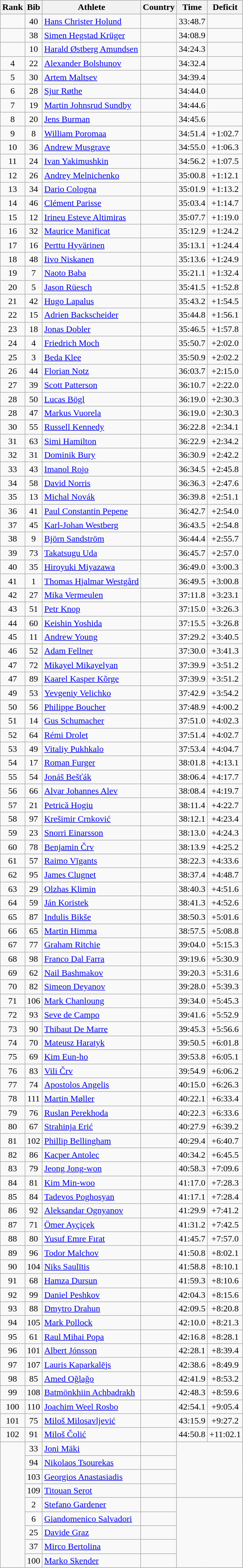<table class="wikitable sortable" style="text-align:center">
<tr>
<th>Rank</th>
<th>Bib</th>
<th>Athlete</th>
<th>Country</th>
<th>Time</th>
<th>Deficit</th>
</tr>
<tr>
<td></td>
<td>40</td>
<td align=left><a href='#'>Hans Christer Holund</a></td>
<td align=left></td>
<td>33:48.7</td>
<td></td>
</tr>
<tr>
<td></td>
<td>38</td>
<td align=left><a href='#'>Simen Hegstad Krüger</a></td>
<td align=left></td>
<td>34:08.9</td>
<td></td>
</tr>
<tr>
<td></td>
<td>10</td>
<td align=left><a href='#'>Harald Østberg Amundsen</a></td>
<td align=left></td>
<td>34:24.3</td>
<td></td>
</tr>
<tr>
<td>4</td>
<td>22</td>
<td align=left><a href='#'>Alexander Bolshunov</a></td>
<td align=left></td>
<td>34:32.4</td>
<td></td>
</tr>
<tr>
<td>5</td>
<td>30</td>
<td align=left><a href='#'>Artem Maltsev</a></td>
<td align=left></td>
<td>34:39.4</td>
<td></td>
</tr>
<tr>
<td>6</td>
<td>28</td>
<td align=left><a href='#'>Sjur Røthe</a></td>
<td align=left></td>
<td>34:44.0</td>
<td></td>
</tr>
<tr>
<td>7</td>
<td>19</td>
<td align=left><a href='#'>Martin Johnsrud Sundby</a></td>
<td align=left></td>
<td>34:44.6</td>
<td></td>
</tr>
<tr>
<td>8</td>
<td>20</td>
<td align=left><a href='#'>Jens Burman</a></td>
<td align=left></td>
<td>34:45.6</td>
<td></td>
</tr>
<tr>
<td>9</td>
<td>8</td>
<td align=left><a href='#'>William Poromaa</a></td>
<td align=left></td>
<td>34:51.4</td>
<td>+1:02.7</td>
</tr>
<tr>
<td>10</td>
<td>36</td>
<td align=left><a href='#'>Andrew Musgrave</a></td>
<td align=left></td>
<td>34:55.0</td>
<td>+1:06.3</td>
</tr>
<tr>
<td>11</td>
<td>24</td>
<td align=left><a href='#'>Ivan Yakimushkin</a></td>
<td align=left></td>
<td>34:56.2</td>
<td>+1:07.5</td>
</tr>
<tr>
<td>12</td>
<td>26</td>
<td align=left><a href='#'>Andrey Melnichenko</a></td>
<td align=left></td>
<td>35:00.8</td>
<td>+1:12.1</td>
</tr>
<tr>
<td>13</td>
<td>34</td>
<td align=left><a href='#'>Dario Cologna</a></td>
<td align=left></td>
<td>35:01.9</td>
<td>+1:13.2</td>
</tr>
<tr>
<td>14</td>
<td>46</td>
<td align=left><a href='#'>Clément Parisse</a></td>
<td align=left></td>
<td>35:03.4</td>
<td>+1:14.7</td>
</tr>
<tr>
<td>15</td>
<td>12</td>
<td align=left><a href='#'>Irineu Esteve Altimiras</a></td>
<td align=left></td>
<td>35:07.7</td>
<td>+1:19.0</td>
</tr>
<tr>
<td>16</td>
<td>32</td>
<td align=left><a href='#'>Maurice Manificat</a></td>
<td align=left></td>
<td>35:12.9</td>
<td>+1:24.2</td>
</tr>
<tr>
<td>17</td>
<td>16</td>
<td align=left><a href='#'>Perttu Hyvärinen</a></td>
<td align=left></td>
<td>35:13.1</td>
<td>+1:24.4</td>
</tr>
<tr>
<td>18</td>
<td>48</td>
<td align=left><a href='#'>Iivo Niskanen</a></td>
<td align=left></td>
<td>35:13.6</td>
<td>+1:24.9</td>
</tr>
<tr>
<td>19</td>
<td>7</td>
<td align=left><a href='#'>Naoto Baba</a></td>
<td align=left></td>
<td>35:21.1</td>
<td>+1:32.4</td>
</tr>
<tr>
<td>20</td>
<td>5</td>
<td align=left><a href='#'>Jason Rüesch</a></td>
<td align=left></td>
<td>35:41.5</td>
<td>+1:52.8</td>
</tr>
<tr>
<td>21</td>
<td>42</td>
<td align=left><a href='#'>Hugo Lapalus</a></td>
<td align=left></td>
<td>35:43.2</td>
<td>+1:54.5</td>
</tr>
<tr>
<td>22</td>
<td>15</td>
<td align=left><a href='#'>Adrien Backscheider</a></td>
<td align=left></td>
<td>35:44.8</td>
<td>+1:56.1</td>
</tr>
<tr>
<td>23</td>
<td>18</td>
<td align=left><a href='#'>Jonas Dobler</a></td>
<td align=left></td>
<td>35:46.5</td>
<td>+1:57.8</td>
</tr>
<tr>
<td>24</td>
<td>4</td>
<td align=left><a href='#'>Friedrich Moch</a></td>
<td align=left></td>
<td>35:50.7</td>
<td>+2:02.0</td>
</tr>
<tr>
<td>25</td>
<td>3</td>
<td align=left><a href='#'>Beda Klee</a></td>
<td align=left></td>
<td>35:50.9</td>
<td>+2:02.2</td>
</tr>
<tr>
<td>26</td>
<td>44</td>
<td align=left><a href='#'>Florian Notz</a></td>
<td align=left></td>
<td>36:03.7</td>
<td>+2:15.0</td>
</tr>
<tr>
<td>27</td>
<td>39</td>
<td align=left><a href='#'>Scott Patterson</a></td>
<td align=left></td>
<td>36:10.7</td>
<td>+2:22.0</td>
</tr>
<tr>
<td>28</td>
<td>50</td>
<td align=left><a href='#'>Lucas Bögl</a></td>
<td align=left></td>
<td>36:19.0</td>
<td>+2:30.3</td>
</tr>
<tr>
<td>28</td>
<td>47</td>
<td align=left><a href='#'>Markus Vuorela</a></td>
<td align=left></td>
<td>36:19.0</td>
<td>+2:30.3</td>
</tr>
<tr>
<td>30</td>
<td>55</td>
<td align=left><a href='#'>Russell Kennedy</a></td>
<td align=left></td>
<td>36:22.8</td>
<td>+2:34.1</td>
</tr>
<tr>
<td>31</td>
<td>63</td>
<td align=left><a href='#'>Simi Hamilton</a></td>
<td align=left></td>
<td>36:22.9</td>
<td>+2:34.2</td>
</tr>
<tr>
<td>32</td>
<td>31</td>
<td align=left><a href='#'>Dominik Bury</a></td>
<td align=left></td>
<td>36:30.9</td>
<td>+2:42.2</td>
</tr>
<tr>
<td>33</td>
<td>43</td>
<td align=left><a href='#'>Imanol Rojo</a></td>
<td align=left></td>
<td>36:34.5</td>
<td>+2:45.8</td>
</tr>
<tr>
<td>34</td>
<td>58</td>
<td align=left><a href='#'>David Norris</a></td>
<td align=left></td>
<td>36:36.3</td>
<td>+2:47.6</td>
</tr>
<tr>
<td>35</td>
<td>13</td>
<td align=left><a href='#'>Michal Novák</a></td>
<td align=left></td>
<td>36:39.8</td>
<td>+2:51.1</td>
</tr>
<tr>
<td>36</td>
<td>41</td>
<td align=left><a href='#'>Paul Constantin Pepene</a></td>
<td align=left></td>
<td>36:42.7</td>
<td>+2:54.0</td>
</tr>
<tr>
<td>37</td>
<td>45</td>
<td align=left><a href='#'>Karl-Johan Westberg</a></td>
<td align=left></td>
<td>36:43.5</td>
<td>+2:54.8</td>
</tr>
<tr>
<td>38</td>
<td>9</td>
<td align=left><a href='#'>Björn Sandström</a></td>
<td align=left></td>
<td>36:44.4</td>
<td>+2:55.7</td>
</tr>
<tr>
<td>39</td>
<td>73</td>
<td align=left><a href='#'>Takatsugu Uda</a></td>
<td align=left></td>
<td>36:45.7</td>
<td>+2:57.0</td>
</tr>
<tr>
<td>40</td>
<td>35</td>
<td align=left><a href='#'>Hiroyuki Miyazawa</a></td>
<td align=left></td>
<td>36:49.0</td>
<td>+3:00.3</td>
</tr>
<tr>
<td>41</td>
<td>1</td>
<td align=left><a href='#'>Thomas Hjalmar Westgård</a></td>
<td align=left></td>
<td>36:49.5</td>
<td>+3:00.8</td>
</tr>
<tr>
<td>42</td>
<td>27</td>
<td align=left><a href='#'>Mika Vermeulen</a></td>
<td align=left></td>
<td>37:11.8</td>
<td>+3:23.1</td>
</tr>
<tr>
<td>43</td>
<td>51</td>
<td align=left><a href='#'>Petr Knop</a></td>
<td align=left></td>
<td>37:15.0</td>
<td>+3:26.3</td>
</tr>
<tr>
<td>44</td>
<td>60</td>
<td align=left><a href='#'>Keishin Yoshida</a></td>
<td align=left></td>
<td>37:15.5</td>
<td>+3:26.8</td>
</tr>
<tr>
<td>45</td>
<td>11</td>
<td align=left><a href='#'>Andrew Young</a></td>
<td align=left></td>
<td>37:29.2</td>
<td>+3:40.5</td>
</tr>
<tr>
<td>46</td>
<td>52</td>
<td align=left><a href='#'>Adam Fellner</a></td>
<td align=left></td>
<td>37:30.0</td>
<td>+3:41.3</td>
</tr>
<tr>
<td>47</td>
<td>72</td>
<td align=left><a href='#'>Mikayel Mikayelyan</a></td>
<td align=left></td>
<td>37:39.9</td>
<td>+3:51.2</td>
</tr>
<tr>
<td>47</td>
<td>89</td>
<td align=left><a href='#'>Kaarel Kasper Kõrge</a></td>
<td align=left></td>
<td>37:39.9</td>
<td>+3:51.2</td>
</tr>
<tr>
<td>49</td>
<td>53</td>
<td align=left><a href='#'>Yevgeniy Velichko</a></td>
<td align=left></td>
<td>37:42.9</td>
<td>+3:54.2</td>
</tr>
<tr>
<td>50</td>
<td>56</td>
<td align=left><a href='#'>Philippe Boucher</a></td>
<td align=left></td>
<td>37:48.9</td>
<td>+4:00.2</td>
</tr>
<tr>
<td>51</td>
<td>14</td>
<td align=left><a href='#'>Gus Schumacher</a></td>
<td align=left></td>
<td>37:51.0</td>
<td>+4:02.3</td>
</tr>
<tr>
<td>52</td>
<td>64</td>
<td align=left><a href='#'>Rémi Drolet</a></td>
<td align=left></td>
<td>37:51.4</td>
<td>+4:02.7</td>
</tr>
<tr>
<td>53</td>
<td>49</td>
<td align=left><a href='#'>Vitaliy Pukhkalo</a></td>
<td align=left></td>
<td>37:53.4</td>
<td>+4:04.7</td>
</tr>
<tr>
<td>54</td>
<td>17</td>
<td align=left><a href='#'>Roman Furger</a></td>
<td align=left></td>
<td>38:01.8</td>
<td>+4:13.1</td>
</tr>
<tr>
<td>55</td>
<td>54</td>
<td align=left><a href='#'>Jonáš Bešťák</a></td>
<td align=left></td>
<td>38:06.4</td>
<td>+4:17.7</td>
</tr>
<tr>
<td>56</td>
<td>66</td>
<td align=left><a href='#'>Alvar Johannes Alev</a></td>
<td align=left></td>
<td>38:08.4</td>
<td>+4:19.7</td>
</tr>
<tr>
<td>57</td>
<td>21</td>
<td align=left><a href='#'>Petrică Hogiu</a></td>
<td align=left></td>
<td>38:11.4</td>
<td>+4:22.7</td>
</tr>
<tr>
<td>58</td>
<td>97</td>
<td align=left><a href='#'>Krešimir Crnković</a></td>
<td align=left></td>
<td>38:12.1</td>
<td>+4:23.4</td>
</tr>
<tr>
<td>59</td>
<td>23</td>
<td align=left><a href='#'>Snorri Einarsson</a></td>
<td align=left></td>
<td>38:13.0</td>
<td>+4:24.3</td>
</tr>
<tr>
<td>60</td>
<td>78</td>
<td align=left><a href='#'>Benjamin Črv</a></td>
<td align=left></td>
<td>38:13.9</td>
<td>+4:25.2</td>
</tr>
<tr>
<td>61</td>
<td>57</td>
<td align=left><a href='#'>Raimo Vīgants</a></td>
<td align=left></td>
<td>38:22.3</td>
<td>+4:33.6</td>
</tr>
<tr>
<td>62</td>
<td>95</td>
<td align=left><a href='#'>James Clugnet</a></td>
<td align=left></td>
<td>38:37.4</td>
<td>+4:48.7</td>
</tr>
<tr>
<td>63</td>
<td>29</td>
<td align=left><a href='#'>Olzhas Klimin</a></td>
<td align=left></td>
<td>38:40.3</td>
<td>+4:51.6</td>
</tr>
<tr>
<td>64</td>
<td>59</td>
<td align=left><a href='#'>Ján Koristek</a></td>
<td align=left></td>
<td>38:41.3</td>
<td>+4:52.6</td>
</tr>
<tr>
<td>65</td>
<td>87</td>
<td align=left><a href='#'>Indulis Bikše</a></td>
<td align=left></td>
<td>38:50.3</td>
<td>+5:01.6</td>
</tr>
<tr>
<td>66</td>
<td>65</td>
<td align=left><a href='#'>Martin Himma</a></td>
<td align=left></td>
<td>38:57.5</td>
<td>+5:08.8</td>
</tr>
<tr>
<td>67</td>
<td>77</td>
<td align=left><a href='#'>Graham Ritchie</a></td>
<td align=left></td>
<td>39:04.0</td>
<td>+5:15.3</td>
</tr>
<tr>
<td>68</td>
<td>98</td>
<td align=left><a href='#'>Franco Dal Farra</a></td>
<td align=left></td>
<td>39:19.6</td>
<td>+5:30.9</td>
</tr>
<tr>
<td>69</td>
<td>62</td>
<td align=left><a href='#'>Nail Bashmakov</a></td>
<td align=left></td>
<td>39:20.3</td>
<td>+5:31.6</td>
</tr>
<tr>
<td>70</td>
<td>82</td>
<td align=left><a href='#'>Simeon Deyanov</a></td>
<td align=left></td>
<td>39:28.0</td>
<td>+5:39.3</td>
</tr>
<tr>
<td>71</td>
<td>106</td>
<td align=left><a href='#'>Mark Chanloung</a></td>
<td align=left></td>
<td>39:34.0</td>
<td>+5:45.3</td>
</tr>
<tr>
<td>72</td>
<td>93</td>
<td align=left><a href='#'>Seve de Campo</a></td>
<td align=left></td>
<td>39:41.6</td>
<td>+5:52.9</td>
</tr>
<tr>
<td>73</td>
<td>90</td>
<td align=left><a href='#'>Thibaut De Marre</a></td>
<td align=left></td>
<td>39:45.3</td>
<td>+5:56.6</td>
</tr>
<tr>
<td>74</td>
<td>70</td>
<td align=left><a href='#'>Mateusz Haratyk</a></td>
<td align=left></td>
<td>39:50.5</td>
<td>+6:01.8</td>
</tr>
<tr>
<td>75</td>
<td>69</td>
<td align=left><a href='#'>Kim Eun-ho</a></td>
<td align=left></td>
<td>39:53.8</td>
<td>+6:05.1</td>
</tr>
<tr>
<td>76</td>
<td>83</td>
<td align=left><a href='#'>Vili Črv</a></td>
<td align=left></td>
<td>39:54.9</td>
<td>+6:06.2</td>
</tr>
<tr>
<td>77</td>
<td>74</td>
<td align=left><a href='#'>Apostolos Angelis</a></td>
<td align=left></td>
<td>40:15.0</td>
<td>+6:26.3</td>
</tr>
<tr>
<td>78</td>
<td>111</td>
<td align=left><a href='#'>Martin Møller</a></td>
<td align=left></td>
<td>40:22.1</td>
<td>+6:33.4</td>
</tr>
<tr>
<td>79</td>
<td>76</td>
<td align=left><a href='#'>Ruslan Perekhoda</a></td>
<td align=left></td>
<td>40:22.3</td>
<td>+6:33.6</td>
</tr>
<tr>
<td>80</td>
<td>67</td>
<td align=left><a href='#'>Strahinja Erić</a></td>
<td align=left></td>
<td>40:27.9</td>
<td>+6:39.2</td>
</tr>
<tr>
<td>81</td>
<td>102</td>
<td align=left><a href='#'>Phillip Bellingham</a></td>
<td align=left></td>
<td>40:29.4</td>
<td>+6:40.7</td>
</tr>
<tr>
<td>82</td>
<td>86</td>
<td align=left><a href='#'>Kacper Antolec</a></td>
<td align=left></td>
<td>40:34.2</td>
<td>+6:45.5</td>
</tr>
<tr>
<td>83</td>
<td>79</td>
<td align=left><a href='#'>Jeong Jong-won</a></td>
<td align=left></td>
<td>40:58.3</td>
<td>+7:09.6</td>
</tr>
<tr>
<td>84</td>
<td>81</td>
<td align=left><a href='#'>Kim Min-woo</a></td>
<td align=left></td>
<td>41:17.0</td>
<td>+7:28.3</td>
</tr>
<tr>
<td>85</td>
<td>84</td>
<td align=left><a href='#'>Tadevos Poghosyan</a></td>
<td align=left></td>
<td>41:17.1</td>
<td>+7:28.4</td>
</tr>
<tr>
<td>86</td>
<td>92</td>
<td align=left><a href='#'>Aleksandar Ognyanov</a></td>
<td align=left></td>
<td>41:29.9</td>
<td>+7:41.2</td>
</tr>
<tr>
<td>87</td>
<td>71</td>
<td align=left><a href='#'>Ömer Ayçiçek</a></td>
<td align=left></td>
<td>41:31.2</td>
<td>+7:42.5</td>
</tr>
<tr>
<td>88</td>
<td>80</td>
<td align=left><a href='#'>Yusuf Emre Fırat</a></td>
<td align=left></td>
<td>41:45.7</td>
<td>+7:57.0</td>
</tr>
<tr>
<td>89</td>
<td>96</td>
<td align=left><a href='#'>Todor Malchov</a></td>
<td align=left></td>
<td>41:50.8</td>
<td>+8:02.1</td>
</tr>
<tr>
<td>90</td>
<td>104</td>
<td align=left><a href='#'>Niks Saulītis</a></td>
<td align=left></td>
<td>41:58.8</td>
<td>+8:10.1</td>
</tr>
<tr>
<td>91</td>
<td>68</td>
<td align=left><a href='#'>Hamza Dursun</a></td>
<td align=left></td>
<td>41:59.3</td>
<td>+8:10.6</td>
</tr>
<tr>
<td>92</td>
<td>99</td>
<td align=left><a href='#'>Daniel Peshkov</a></td>
<td align=left></td>
<td>42:04.3</td>
<td>+8:15.6</td>
</tr>
<tr>
<td>93</td>
<td>88</td>
<td align=left><a href='#'>Dmytro Drahun</a></td>
<td align=left></td>
<td>42:09.5</td>
<td>+8:20.8</td>
</tr>
<tr>
<td>94</td>
<td>105</td>
<td align=left><a href='#'>Mark Pollock</a></td>
<td align=left></td>
<td>42:10.0</td>
<td>+8:21.3</td>
</tr>
<tr>
<td>95</td>
<td>61</td>
<td align=left><a href='#'>Raul Mihai Popa</a></td>
<td align=left></td>
<td>42:16.8</td>
<td>+8:28.1</td>
</tr>
<tr>
<td>96</td>
<td>101</td>
<td align=left><a href='#'>Albert Jónsson</a></td>
<td align=left></td>
<td>42:28.1</td>
<td>+8:39.4</td>
</tr>
<tr>
<td>97</td>
<td>107</td>
<td align=left><a href='#'>Lauris Kaparkalējs</a></td>
<td align=left></td>
<td>42:38.6</td>
<td>+8:49.9</td>
</tr>
<tr>
<td>98</td>
<td>85</td>
<td align=left><a href='#'>Amed Oğlağo</a></td>
<td align=left></td>
<td>42:41.9</td>
<td>+8:53.2</td>
</tr>
<tr>
<td>99</td>
<td>108</td>
<td align=left><a href='#'>Batmönkhiin Achbadrakh</a></td>
<td align=left></td>
<td>42:48.3</td>
<td>+8:59.6</td>
</tr>
<tr>
<td>100</td>
<td>110</td>
<td align=left><a href='#'>Joachim Weel Rosbo</a></td>
<td align=left></td>
<td>42:54.1</td>
<td>+9:05.4</td>
</tr>
<tr>
<td>101</td>
<td>75</td>
<td align=left><a href='#'>Miloš Milosavljević</a></td>
<td align=left></td>
<td>43:15.9</td>
<td>+9:27.2</td>
</tr>
<tr>
<td>102</td>
<td>91</td>
<td align=left><a href='#'>Miloš Čolić</a></td>
<td align=left></td>
<td>44:50.8</td>
<td>+11:02.1</td>
</tr>
<tr>
<td rowspan=9></td>
<td>33</td>
<td align=left><a href='#'>Joni Mäki</a></td>
<td align=left></td>
<td colspan=2 rowspan=4></td>
</tr>
<tr>
<td>94</td>
<td align=left><a href='#'>Nikolaos Tsourekas</a></td>
<td align=left></td>
</tr>
<tr>
<td>103</td>
<td align=left><a href='#'>Georgios Anastasiadis</a></td>
<td align=left></td>
</tr>
<tr>
<td>109</td>
<td align=left><a href='#'>Titouan Serot</a></td>
<td align=left></td>
</tr>
<tr>
<td>2</td>
<td align=left><a href='#'>Stefano Gardener</a></td>
<td align=left></td>
<td colspan=2 rowspan=5></td>
</tr>
<tr>
<td>6</td>
<td align=left><a href='#'>Giandomenico Salvadori</a></td>
<td align=left></td>
</tr>
<tr>
<td>25</td>
<td align=left><a href='#'>Davide Graz</a></td>
<td align=left></td>
</tr>
<tr>
<td>37</td>
<td align=left><a href='#'>Mirco Bertolina</a></td>
<td align=left></td>
</tr>
<tr>
<td>100</td>
<td align=left><a href='#'>Marko Skender</a></td>
<td align=left></td>
</tr>
</table>
